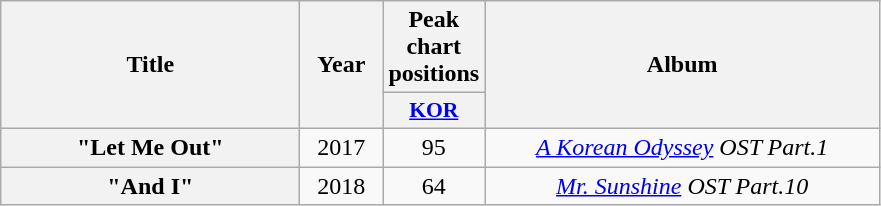<table class="wikitable plainrowheaders" style="text-align:center;">
<tr>
<th scope="col" rowspan="2" style="width:12em;">Title</th>
<th scope="col" rowspan="2" style="width:3em;">Year</th>
<th scope="col">Peak chart positions</th>
<th scope="col" rowspan="2" style="width:16em;">Album</th>
</tr>
<tr>
<th scope="col" style="width:3em;font-size:90%;"><a href='#'>KOR</a><br></th>
</tr>
<tr>
<th scope="row">"Let Me Out"</th>
<td>2017</td>
<td>95</td>
<td><em><a href='#'>A Korean Odyssey</a> OST Part.1</em></td>
</tr>
<tr>
<th scope="row">"And I"</th>
<td>2018</td>
<td>64</td>
<td><em><a href='#'>Mr. Sunshine</a> OST Part.10</em></td>
</tr>
</table>
